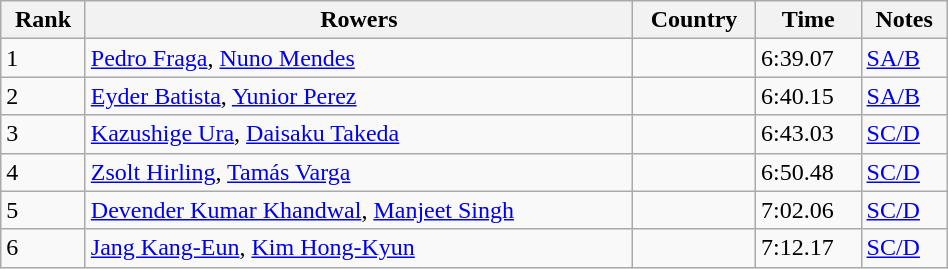<table class="wikitable sortable" width=50%>
<tr>
<th>Rank</th>
<th>Rowers</th>
<th>Country</th>
<th>Time</th>
<th>Notes</th>
</tr>
<tr>
<td>1</td>
<td><a href='#'>Pedro Fraga</a>, <a href='#'>Nuno Mendes</a></td>
<td></td>
<td>6:39.07</td>
<td><a href='#'>SA/B</a></td>
</tr>
<tr>
<td>2</td>
<td><a href='#'>Eyder Batista</a>, <a href='#'>Yunior Perez</a></td>
<td></td>
<td>6:40.15</td>
<td><a href='#'>SA/B</a></td>
</tr>
<tr>
<td>3</td>
<td><a href='#'>Kazushige Ura</a>, <a href='#'>Daisaku Takeda</a></td>
<td></td>
<td>6:43.03</td>
<td><a href='#'>SC/D</a></td>
</tr>
<tr>
<td>4</td>
<td><a href='#'>Zsolt Hirling</a>, <a href='#'>Tamás Varga</a></td>
<td></td>
<td>6:50.48</td>
<td><a href='#'>SC/D</a></td>
</tr>
<tr>
<td>5</td>
<td><a href='#'>Devender Kumar Khandwal</a>, <a href='#'>Manjeet Singh</a></td>
<td></td>
<td>7:02.06</td>
<td><a href='#'>SC/D</a></td>
</tr>
<tr>
<td>6</td>
<td><a href='#'>Jang Kang-Eun</a>, <a href='#'>Kim Hong-Kyun</a></td>
<td></td>
<td>7:12.17</td>
<td><a href='#'>SC/D</a></td>
</tr>
</table>
